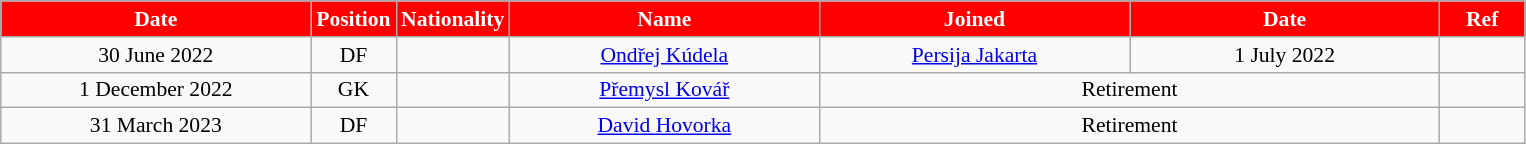<table class="wikitable"  style="text-align:center; font-size:90%; ">
<tr>
<th style="background:#ff0000; color:white; width:200px;">Date</th>
<th style="background:#ff0000; color:white; width:50px;">Position</th>
<th style="background:#ff0000; color:white; width:50px;">Nationality</th>
<th style="background:#ff0000; color:white; width:200px;">Name</th>
<th style="background:#ff0000; color:white; width:200px;">Joined</th>
<th style="background:#ff0000; color:white; width:200px;">Date</th>
<th style="background:#ff0000; color:white; width:50px;">Ref</th>
</tr>
<tr>
<td>30 June 2022</td>
<td>DF</td>
<td></td>
<td><a href='#'>Ondřej Kúdela</a></td>
<td><a href='#'>Persija Jakarta</a></td>
<td>1 July 2022</td>
<td></td>
</tr>
<tr>
<td>1 December 2022</td>
<td>GK</td>
<td></td>
<td><a href='#'>Přemysl Kovář</a></td>
<td colspan="2">Retirement</td>
<td></td>
</tr>
<tr>
<td>31 March 2023</td>
<td>DF</td>
<td></td>
<td><a href='#'>David Hovorka</a></td>
<td colspan="2">Retirement</td>
<td></td>
</tr>
</table>
